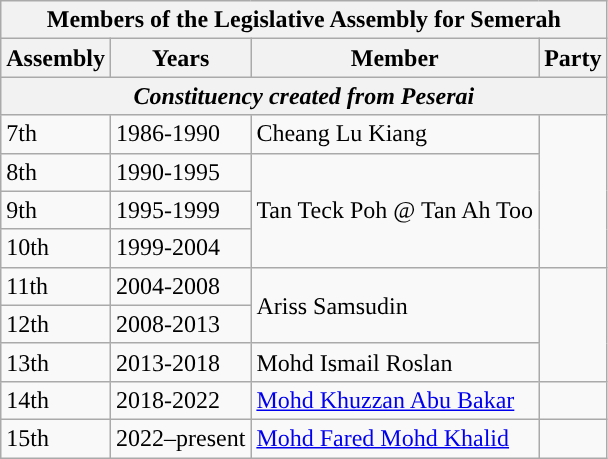<table class=wikitable>
<tr>
<th colspan=4>Members of the Legislative Assembly for Semerah</th>
</tr>
<tr>
<th>Assembly</th>
<th>Years</th>
<th>Member</th>
<th>Party</th>
</tr>
<tr>
<th colspan=4 align=center><em>Constituency created from Peserai</em></th>
</tr>
<tr>
<td>7th</td>
<td>1986-1990</td>
<td>Cheang Lu Kiang</td>
<td rowspan="4"></td>
</tr>
<tr>
<td>8th</td>
<td>1990-1995</td>
<td rowspan="3">Tan Teck Poh @ Tan Ah Too</td>
</tr>
<tr>
<td>9th</td>
<td>1995-1999</td>
</tr>
<tr>
<td>10th</td>
<td>1999-2004</td>
</tr>
<tr>
<td>11th</td>
<td>2004-2008</td>
<td rowspan="2">Ariss Samsudin</td>
<td rowspan="3"></td>
</tr>
<tr>
<td>12th</td>
<td>2008-2013</td>
</tr>
<tr>
<td>13th</td>
<td>2013-2018</td>
<td>Mohd Ismail Roslan</td>
</tr>
<tr>
<td>14th</td>
<td>2018-2022</td>
<td><a href='#'>Mohd Khuzzan Abu Bakar</a></td>
<td></td>
</tr>
<tr>
<td>15th</td>
<td>2022–present</td>
<td><a href='#'>Mohd Fared Mohd Khalid</a></td>
<td></td>
</tr>
</table>
